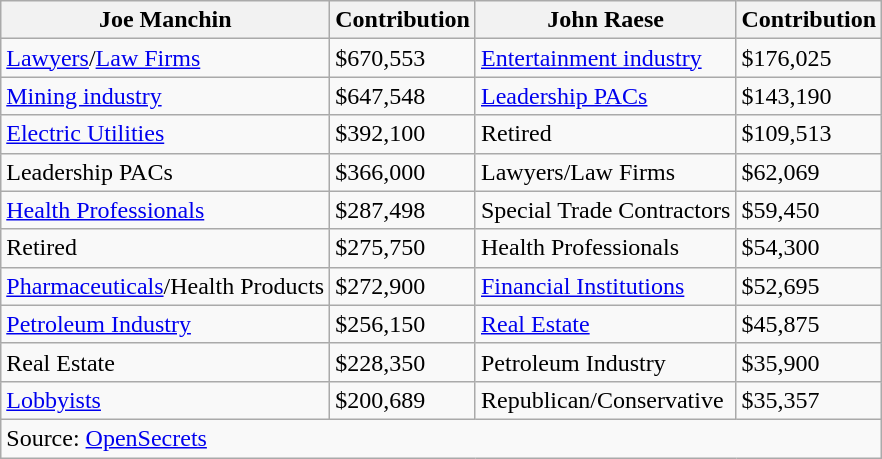<table class="wikitable sortable">
<tr>
<th>Joe Manchin</th>
<th>Contribution</th>
<th>John Raese</th>
<th>Contribution</th>
</tr>
<tr>
<td><a href='#'>Lawyers</a>/<a href='#'>Law Firms</a></td>
<td>$670,553</td>
<td><a href='#'>Entertainment industry</a></td>
<td>$176,025</td>
</tr>
<tr>
<td><a href='#'>Mining industry</a></td>
<td>$647,548</td>
<td><a href='#'>Leadership PACs</a></td>
<td>$143,190</td>
</tr>
<tr>
<td><a href='#'>Electric Utilities</a></td>
<td>$392,100</td>
<td>Retired</td>
<td>$109,513</td>
</tr>
<tr>
<td>Leadership PACs</td>
<td>$366,000</td>
<td>Lawyers/Law Firms</td>
<td>$62,069</td>
</tr>
<tr>
<td><a href='#'>Health Professionals</a></td>
<td>$287,498</td>
<td>Special Trade Contractors</td>
<td>$59,450</td>
</tr>
<tr>
<td>Retired</td>
<td>$275,750</td>
<td>Health Professionals</td>
<td>$54,300</td>
</tr>
<tr>
<td><a href='#'>Pharmaceuticals</a>/Health Products</td>
<td>$272,900</td>
<td><a href='#'>Financial Institutions</a></td>
<td>$52,695</td>
</tr>
<tr>
<td><a href='#'>Petroleum Industry</a></td>
<td>$256,150</td>
<td><a href='#'>Real Estate</a></td>
<td>$45,875</td>
</tr>
<tr>
<td>Real Estate</td>
<td>$228,350</td>
<td>Petroleum Industry</td>
<td>$35,900</td>
</tr>
<tr>
<td><a href='#'>Lobbyists</a></td>
<td>$200,689</td>
<td>Republican/Conservative</td>
<td>$35,357</td>
</tr>
<tr>
<td colspan=5>Source: <a href='#'>OpenSecrets</a></td>
</tr>
</table>
